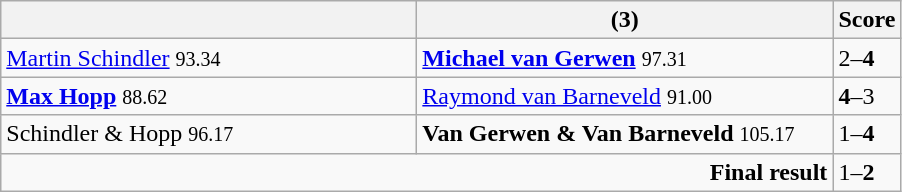<table class="wikitable">
<tr>
<th width=270></th>
<th width=270><strong></strong> (3)</th>
<th>Score</th>
</tr>
<tr>
<td><a href='#'>Martin Schindler</a> <small><span>93.34</span></small></td>
<td><strong><a href='#'>Michael van Gerwen</a></strong> <small><span>97.31</span></small></td>
<td>2–<strong>4</strong></td>
</tr>
<tr>
<td><strong><a href='#'>Max Hopp</a></strong> <small><span>88.62</span></small></td>
<td><a href='#'>Raymond van Barneveld</a> <small><span>91.00</span></small></td>
<td><strong>4</strong>–3</td>
</tr>
<tr>
<td>Schindler & Hopp <small><span>96.17</span></small></td>
<td><strong>Van Gerwen & Van Barneveld</strong> <small><span>105.17</span></small></td>
<td>1–<strong>4</strong></td>
</tr>
<tr>
<td colspan="2" align="right"><strong>Final result</strong></td>
<td>1–<strong>2</strong></td>
</tr>
</table>
